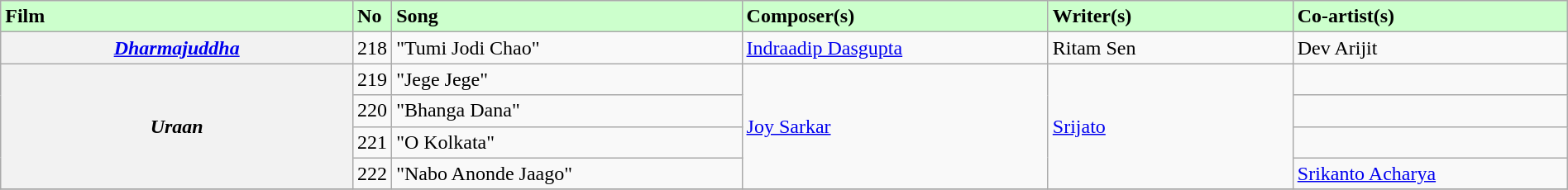<table class="wikitable plainrowheaders" style="width:100%; textcolor:#000">
<tr style="background:#cfc; text-align:"center;">
<td scope="col" style="width:23%;"><strong>Film</strong></td>
<td><strong>No</strong></td>
<td scope="col" style="width:23%;"><strong>Song</strong></td>
<td scope="col" style="width:20%;"><strong>Composer(s)</strong></td>
<td scope="col" style="width:16%;"><strong>Writer(s)</strong></td>
<td scope="col" style="width:18%;"><strong>Co-artist(s)</strong></td>
</tr>
<tr>
<th scope="row"><em><a href='#'>Dharmajuddha</a></em></th>
<td>218</td>
<td>"Tumi Jodi Chao"</td>
<td><a href='#'>Indraadip Dasgupta</a></td>
<td>Ritam Sen</td>
<td>Dev Arijit</td>
</tr>
<tr>
<th scope="row" rowspan="4"><em>Uraan</em></th>
<td>219</td>
<td>"Jege Jege"</td>
<td rowspan="4"><a href='#'>Joy Sarkar</a></td>
<td rowspan="4"><a href='#'>Srijato</a></td>
<td></td>
</tr>
<tr>
<td>220</td>
<td>"Bhanga Dana"</td>
<td></td>
</tr>
<tr>
<td>221</td>
<td>"O Kolkata"</td>
<td></td>
</tr>
<tr>
<td>222</td>
<td>"Nabo Anonde Jaago"</td>
<td><a href='#'>Srikanto Acharya</a></td>
</tr>
<tr>
</tr>
</table>
